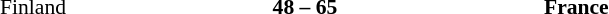<table width=75% cellspacing=1>
<tr>
<th width=25%></th>
<th width=25%></th>
<th width=25%></th>
</tr>
<tr style=font-size:90%>
<td align=right>Finland</td>
<td align=center><strong>48 – 65</strong></td>
<td><strong>France</strong></td>
</tr>
</table>
